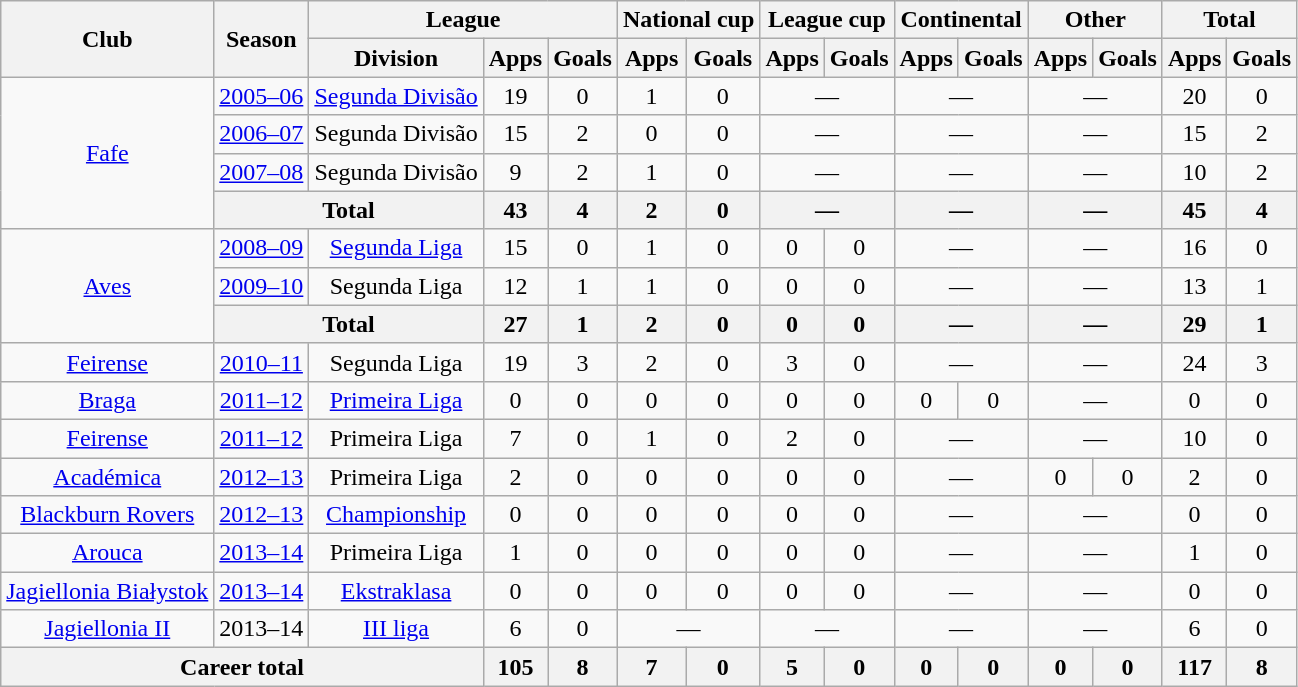<table class="wikitable" style="text-align: center;">
<tr>
<th rowspan="2">Club</th>
<th rowspan="2">Season</th>
<th colspan="3">League</th>
<th colspan="2">National cup</th>
<th colspan="2">League cup</th>
<th colspan="2">Continental</th>
<th colspan="2">Other</th>
<th colspan="2">Total</th>
</tr>
<tr>
<th>Division</th>
<th>Apps</th>
<th>Goals</th>
<th>Apps</th>
<th>Goals</th>
<th>Apps</th>
<th>Goals</th>
<th>Apps</th>
<th>Goals</th>
<th>Apps</th>
<th>Goals</th>
<th>Apps</th>
<th>Goals</th>
</tr>
<tr>
<td rowspan="4" valign="center"><a href='#'>Fafe</a></td>
<td><a href='#'>2005–06</a></td>
<td><a href='#'>Segunda Divisão</a></td>
<td>19</td>
<td>0</td>
<td>1</td>
<td>0</td>
<td colspan="2">—</td>
<td colspan="2">—</td>
<td colspan="2">—</td>
<td>20</td>
<td>0</td>
</tr>
<tr>
<td><a href='#'>2006–07</a></td>
<td>Segunda Divisão</td>
<td>15</td>
<td>2</td>
<td>0</td>
<td>0</td>
<td colspan="2">—</td>
<td colspan="2">—</td>
<td colspan="2">—</td>
<td>15</td>
<td>2</td>
</tr>
<tr>
<td><a href='#'>2007–08</a></td>
<td>Segunda Divisão</td>
<td>9</td>
<td>2</td>
<td>1</td>
<td>0</td>
<td colspan="2">—</td>
<td colspan="2">—</td>
<td colspan="2">—</td>
<td>10</td>
<td>2</td>
</tr>
<tr>
<th colspan="2">Total</th>
<th>43</th>
<th>4</th>
<th>2</th>
<th>0</th>
<th colspan="2">—</th>
<th colspan="2">—</th>
<th colspan="2">—</th>
<th>45</th>
<th>4</th>
</tr>
<tr>
<td rowspan="3" valign="center"><a href='#'>Aves</a></td>
<td><a href='#'>2008–09</a></td>
<td><a href='#'>Segunda Liga</a></td>
<td>15</td>
<td>0</td>
<td>1</td>
<td>0</td>
<td>0</td>
<td>0</td>
<td colspan="2">—</td>
<td colspan="2">—</td>
<td>16</td>
<td>0</td>
</tr>
<tr>
<td><a href='#'>2009–10</a></td>
<td>Segunda Liga</td>
<td>12</td>
<td>1</td>
<td>1</td>
<td>0</td>
<td>0</td>
<td>0</td>
<td colspan="2">—</td>
<td colspan="2">—</td>
<td>13</td>
<td>1</td>
</tr>
<tr>
<th colspan="2">Total</th>
<th>27</th>
<th>1</th>
<th>2</th>
<th>0</th>
<th>0</th>
<th>0</th>
<th colspan="2">—</th>
<th colspan="2">—</th>
<th>29</th>
<th>1</th>
</tr>
<tr>
<td><a href='#'>Feirense</a></td>
<td><a href='#'>2010–11</a></td>
<td>Segunda Liga</td>
<td>19</td>
<td>3</td>
<td>2</td>
<td>0</td>
<td>3</td>
<td>0</td>
<td colspan="2">—</td>
<td colspan="2">—</td>
<td>24</td>
<td>3</td>
</tr>
<tr>
<td><a href='#'>Braga</a></td>
<td><a href='#'>2011–12</a></td>
<td><a href='#'>Primeira Liga</a></td>
<td>0</td>
<td>0</td>
<td>0</td>
<td>0</td>
<td>0</td>
<td>0</td>
<td>0</td>
<td>0</td>
<td colspan="2">—</td>
<td>0</td>
<td>0</td>
</tr>
<tr>
<td><a href='#'>Feirense</a></td>
<td><a href='#'>2011–12</a></td>
<td>Primeira Liga</td>
<td>7</td>
<td>0</td>
<td>1</td>
<td>0</td>
<td>2</td>
<td>0</td>
<td colspan="2">—</td>
<td colspan="2">—</td>
<td>10</td>
<td>0</td>
</tr>
<tr>
<td><a href='#'>Académica</a></td>
<td><a href='#'>2012–13</a></td>
<td>Primeira Liga</td>
<td>2</td>
<td>0</td>
<td>0</td>
<td>0</td>
<td>0</td>
<td>0</td>
<td colspan="2">—</td>
<td>0</td>
<td>0</td>
<td>2</td>
<td>0</td>
</tr>
<tr>
<td><a href='#'>Blackburn Rovers</a></td>
<td><a href='#'>2012–13</a></td>
<td><a href='#'>Championship</a></td>
<td>0</td>
<td>0</td>
<td>0</td>
<td>0</td>
<td>0</td>
<td>0</td>
<td colspan="2">—</td>
<td colspan="2">—</td>
<td>0</td>
<td>0</td>
</tr>
<tr>
<td><a href='#'>Arouca</a></td>
<td><a href='#'>2013–14</a></td>
<td>Primeira Liga</td>
<td>1</td>
<td>0</td>
<td>0</td>
<td>0</td>
<td>0</td>
<td>0</td>
<td colspan="2">—</td>
<td colspan="2">—</td>
<td>1</td>
<td>0</td>
</tr>
<tr>
<td><a href='#'>Jagiellonia Białystok</a></td>
<td><a href='#'>2013–14</a></td>
<td><a href='#'>Ekstraklasa</a></td>
<td>0</td>
<td>0</td>
<td>0</td>
<td>0</td>
<td>0</td>
<td>0</td>
<td colspan="2">—</td>
<td colspan="2">—</td>
<td>0</td>
<td>0</td>
</tr>
<tr>
<td><a href='#'>Jagiellonia II</a></td>
<td>2013–14</td>
<td><a href='#'>III liga</a></td>
<td>6</td>
<td>0</td>
<td colspan="2">—</td>
<td colspan="2">—</td>
<td colspan="2">—</td>
<td colspan="2">—</td>
<td>6</td>
<td>0</td>
</tr>
<tr>
<th colspan="3">Career total</th>
<th>105</th>
<th>8</th>
<th>7</th>
<th>0</th>
<th>5</th>
<th>0</th>
<th>0</th>
<th>0</th>
<th>0</th>
<th>0</th>
<th>117</th>
<th>8</th>
</tr>
</table>
